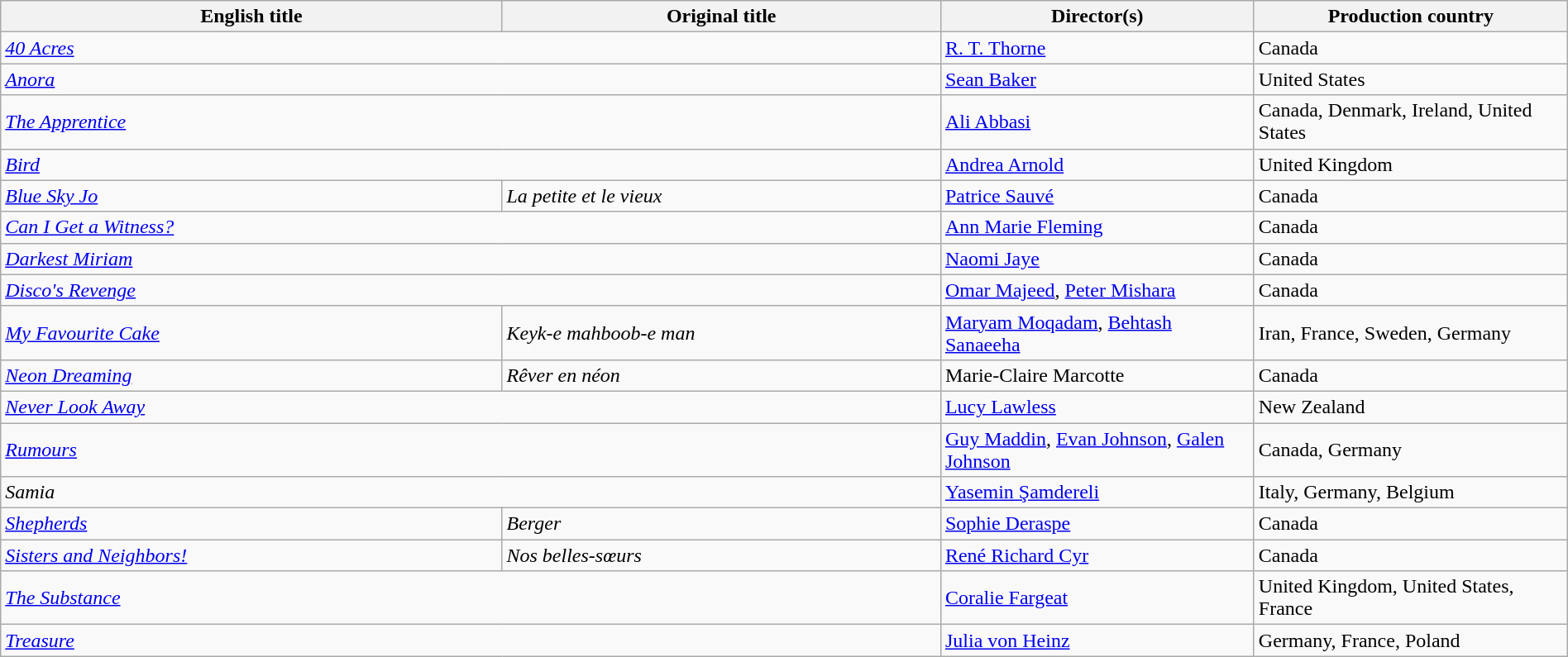<table class="wikitable" width=100%>
<tr>
<th scope="col" width="32%">English title</th>
<th scope="col" width="28%">Original title</th>
<th scope="col" width="20%">Director(s)</th>
<th scope="col" width="20%">Production country</th>
</tr>
<tr>
<td colspan=2><em><a href='#'>40 Acres</a></em></td>
<td><a href='#'>R. T. Thorne</a></td>
<td>Canada</td>
</tr>
<tr>
<td colspan=2><em><a href='#'>Anora</a></em></td>
<td><a href='#'>Sean Baker</a></td>
<td>United States</td>
</tr>
<tr>
<td colspan=2><em><a href='#'>The Apprentice</a></em></td>
<td><a href='#'>Ali Abbasi</a></td>
<td>Canada, Denmark, Ireland, United States</td>
</tr>
<tr>
<td colspan=2><em><a href='#'>Bird</a></em></td>
<td><a href='#'>Andrea Arnold</a></td>
<td>United Kingdom</td>
</tr>
<tr>
<td><em><a href='#'>Blue Sky Jo</a></em></td>
<td><em>La petite et le vieux</em></td>
<td><a href='#'>Patrice Sauvé</a></td>
<td>Canada</td>
</tr>
<tr>
<td colspan=2><em><a href='#'>Can I Get a Witness?</a></em></td>
<td><a href='#'>Ann Marie Fleming</a></td>
<td>Canada</td>
</tr>
<tr>
<td colspan=2><em><a href='#'>Darkest Miriam</a></em></td>
<td><a href='#'>Naomi Jaye</a></td>
<td>Canada</td>
</tr>
<tr>
<td colspan=2><em><a href='#'>Disco's Revenge</a></em></td>
<td><a href='#'>Omar Majeed</a>, <a href='#'>Peter Mishara</a></td>
<td>Canada</td>
</tr>
<tr>
<td><em><a href='#'>My Favourite Cake</a></em></td>
<td><em>Keyk-e mahboob-e man</em></td>
<td><a href='#'>Maryam Moqadam</a>, <a href='#'>Behtash Sanaeeha</a></td>
<td>Iran, France, Sweden, Germany</td>
</tr>
<tr>
<td><em><a href='#'>Neon Dreaming</a></em></td>
<td><em>Rêver en néon</em></td>
<td>Marie-Claire Marcotte</td>
<td>Canada</td>
</tr>
<tr>
<td colspan=2><em><a href='#'>Never Look Away</a></em></td>
<td><a href='#'>Lucy Lawless</a></td>
<td>New Zealand</td>
</tr>
<tr>
<td colspan=2><em><a href='#'>Rumours</a></em></td>
<td><a href='#'>Guy Maddin</a>, <a href='#'>Evan Johnson</a>, <a href='#'>Galen Johnson</a></td>
<td>Canada, Germany</td>
</tr>
<tr>
<td colspan=2><em>Samia</em></td>
<td><a href='#'>Yasemin Şamdereli</a></td>
<td>Italy, Germany, Belgium</td>
</tr>
<tr>
<td><em><a href='#'>Shepherds</a></em></td>
<td><em>Berger</em></td>
<td><a href='#'>Sophie Deraspe</a></td>
<td>Canada</td>
</tr>
<tr>
<td><em><a href='#'>Sisters and Neighbors!</a></em></td>
<td><em>Nos belles-sœurs</em></td>
<td><a href='#'>René Richard Cyr</a></td>
<td>Canada</td>
</tr>
<tr>
<td colspan=2><em><a href='#'>The Substance</a></em></td>
<td><a href='#'>Coralie Fargeat</a></td>
<td>United Kingdom, United States, France</td>
</tr>
<tr>
<td colspan=2><em><a href='#'>Treasure</a></em></td>
<td><a href='#'>Julia von Heinz</a></td>
<td>Germany, France, Poland</td>
</tr>
</table>
